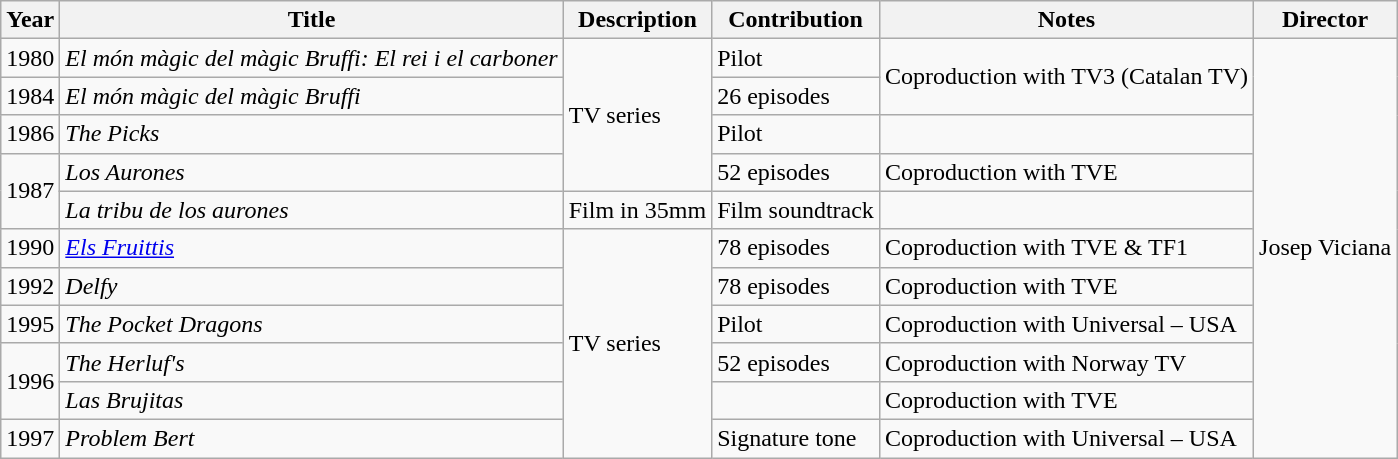<table class="wikitable">
<tr>
<th>Year</th>
<th>Title</th>
<th>Description</th>
<th>Contribution</th>
<th>Notes</th>
<th>Director</th>
</tr>
<tr>
<td>1980</td>
<td><em>El món màgic del màgic Bruffi: El rei i el carboner</em></td>
<td rowspan="4">TV series</td>
<td>Pilot</td>
<td rowspan="2">Coproduction with TV3 (Catalan TV)</td>
<td rowspan="11">Josep Viciana</td>
</tr>
<tr>
<td>1984</td>
<td><em>El món màgic del màgic Bruffi</em></td>
<td>26 episodes</td>
</tr>
<tr>
<td>1986</td>
<td><em>The Picks</em></td>
<td>Pilot</td>
<td></td>
</tr>
<tr>
<td rowspan="2">1987</td>
<td><em>Los Aurones</em></td>
<td>52 episodes</td>
<td>Coproduction with TVE</td>
</tr>
<tr>
<td><em>La tribu de los aurones</em></td>
<td>Film in 35mm</td>
<td>Film soundtrack</td>
<td></td>
</tr>
<tr>
<td>1990</td>
<td><em><a href='#'>Els Fruittis</a></em></td>
<td rowspan="6">TV series</td>
<td>78 episodes</td>
<td>Coproduction with TVE & TF1</td>
</tr>
<tr>
<td>1992</td>
<td><em>Delfy</em></td>
<td>78 episodes</td>
<td>Coproduction with TVE</td>
</tr>
<tr>
<td>1995</td>
<td><em>The Pocket Dragons</em></td>
<td>Pilot</td>
<td>Coproduction with Universal – USA</td>
</tr>
<tr>
<td rowspan="2">1996</td>
<td><em>The Herluf's</em></td>
<td>52 episodes</td>
<td>Coproduction with Norway TV</td>
</tr>
<tr>
<td><em>Las Brujitas</em></td>
<td></td>
<td>Coproduction with TVE</td>
</tr>
<tr>
<td>1997</td>
<td><em>Problem Bert</em></td>
<td>Signature tone</td>
<td>Coproduction with Universal – USA</td>
</tr>
</table>
